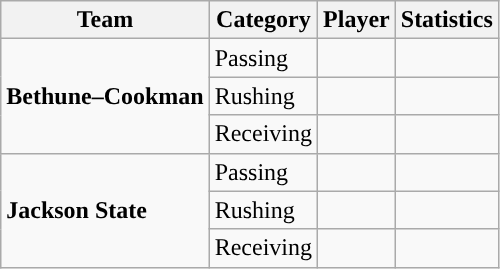<table class="wikitable" style="float: left;">
<tr>
<th>Team</th>
<th>Category</th>
<th>Player</th>
<th>Statistics</th>
</tr>
<tr>
<td rowspan=3><strong>Bethune–Cookman</strong></td>
<td>Passing</td>
<td></td>
<td> </td>
</tr>
<tr>
<td>Rushing</td>
<td></td>
<td> </td>
</tr>
<tr>
<td>Receiving</td>
<td></td>
<td> </td>
</tr>
<tr>
<td rowspan=3><strong>Jackson State</strong></td>
<td>Passing</td>
<td></td>
<td> </td>
</tr>
<tr>
<td>Rushing</td>
<td></td>
<td> </td>
</tr>
<tr>
<td>Receiving</td>
<td></td>
<td> </td>
</tr>
</table>
